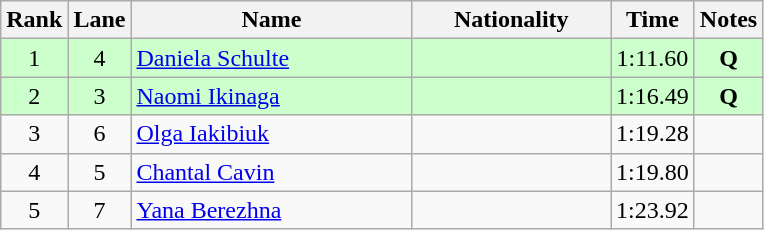<table class="wikitable sortable" style="text-align:center">
<tr>
<th>Rank</th>
<th>Lane</th>
<th style="width:180px">Name</th>
<th style="width:125px">Nationality</th>
<th>Time</th>
<th>Notes</th>
</tr>
<tr style="background:#cfc;">
<td>1</td>
<td>4</td>
<td style="text-align:left;"><a href='#'>Daniela Schulte</a></td>
<td style="text-align:left;"></td>
<td>1:11.60</td>
<td><strong>Q</strong></td>
</tr>
<tr style="background:#cfc;">
<td>2</td>
<td>3</td>
<td style="text-align:left;"><a href='#'>Naomi Ikinaga</a></td>
<td style="text-align:left;"></td>
<td>1:16.49</td>
<td><strong>Q</strong></td>
</tr>
<tr>
<td>3</td>
<td>6</td>
<td style="text-align:left;"><a href='#'>Olga Iakibiuk</a></td>
<td style="text-align:left;"></td>
<td>1:19.28</td>
<td></td>
</tr>
<tr>
<td>4</td>
<td>5</td>
<td style="text-align:left;"><a href='#'>Chantal Cavin</a></td>
<td style="text-align:left;"></td>
<td>1:19.80</td>
<td></td>
</tr>
<tr>
<td>5</td>
<td>7</td>
<td style="text-align:left;"><a href='#'>Yana Berezhna</a></td>
<td style="text-align:left;"></td>
<td>1:23.92</td>
<td></td>
</tr>
</table>
